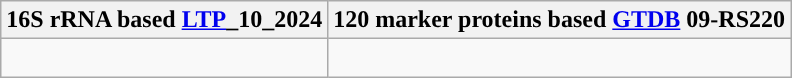<table class="wikitable">
<tr>
<th colspan=1>16S rRNA based <a href='#'>LTP</a>_10_2024</th>
<th colspan=1>120 marker proteins based <a href='#'>GTDB</a> 09-RS220</th>
</tr>
<tr>
<td style="vertical-align:top"><br></td>
<td><br></td>
</tr>
</table>
